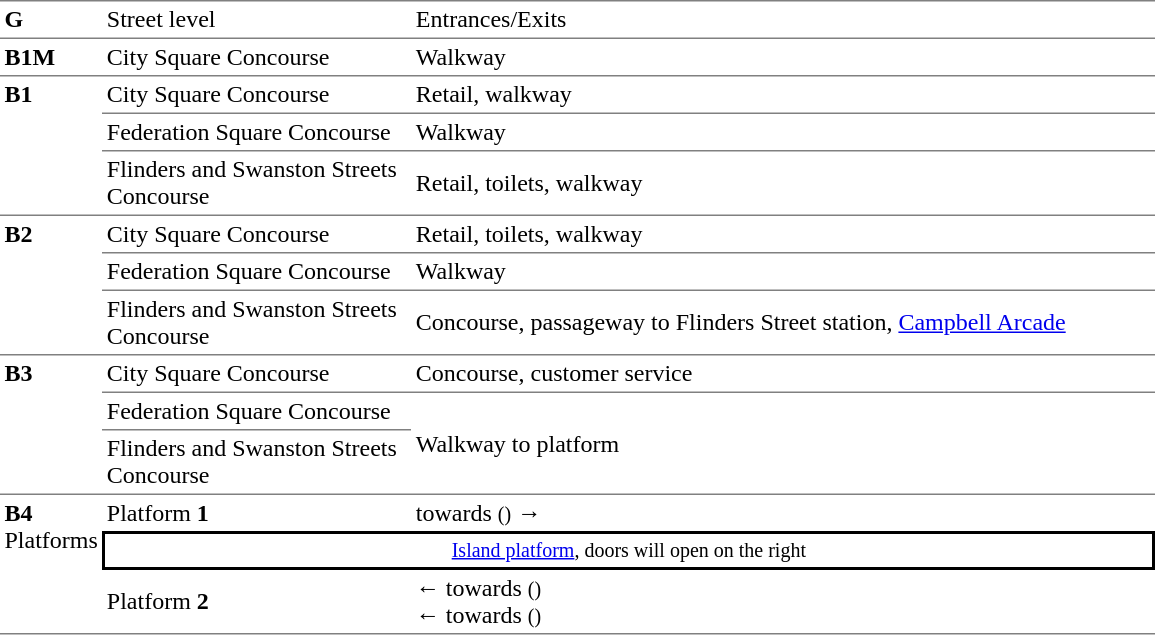<table border=0 cellspacing=0 cellpadding=3>
<tr>
<td style="border-bottom:solid 1px gray;border-top:solid 1px gray;width:50px;vertical-align:top;"><strong>G</strong></td>
<td style="border-top:solid 1px gray;border-bottom:solid 1px gray;width:200px;vertical-align:top;">Street level</td>
<td style="border-top:solid 1px gray;border-bottom:solid 1px gray;width:490px;vertical-align:top;">Entrances/Exits</td>
</tr>
<tr>
<td style="border-bottom:solid 1px gray;vertical-align:top;"><strong>B1M</strong></td>
<td style="border-bottom:solid 1px gray;vertical-align:top;">City Square Concourse</td>
<td style="border-bottom:solid 1px gray;vertical-align:top;">Walkway</td>
</tr>
<tr>
<td style="border-bottom:solid 1px gray;vertical-align:top;" rowspan=3><strong>B1</strong></td>
<td style="border-bottom:solid 1px gray;">City Square Concourse</td>
<td style="border-bottom:solid 1px gray;">Retail, walkway</td>
</tr>
<tr>
<td style="border-bottom:solid 1px gray;">Federation Square Concourse</td>
<td style="border-bottom:solid 1px gray;">Walkway</td>
</tr>
<tr>
<td style="border-bottom:solid 1px gray;">Flinders and Swanston Streets Concourse</td>
<td style="border-bottom:solid 1px gray;">Retail, toilets, walkway</td>
</tr>
<tr>
<td style="border-bottom:solid 1px gray;vertical-align:top;" rowspan=3><strong>B2</strong></td>
<td style="border-bottom:solid 1px gray;">City Square Concourse</td>
<td style="border-bottom:solid 1px gray;">Retail, toilets, walkway</td>
</tr>
<tr>
<td style="border-bottom:solid 1px gray;">Federation Square Concourse</td>
<td style="border-bottom:solid 1px gray;">Walkway</td>
</tr>
<tr>
<td style="border-bottom:solid 1px gray;">Flinders and Swanston Streets Concourse</td>
<td style="border-bottom:solid 1px gray;">Concourse, passageway to Flinders Street station, <a href='#'>Campbell Arcade</a></td>
</tr>
<tr>
<td style="border-bottom:solid 1px gray;vertical-align:top;" rowspan=3><strong>B3</strong></td>
<td style="border-bottom:solid 1px gray;">City Square Concourse</td>
<td style="border-bottom:solid 1px gray;">Concourse, customer service</td>
</tr>
<tr>
<td style="border-bottom:solid 1px gray;">Federation Square Concourse</td>
<td style="border-bottom:solid 1px gray;" rowspan=2>Walkway to platform</td>
</tr>
<tr>
<td style="border-bottom:solid 1px gray;">Flinders and Swanston Streets Concourse</td>
</tr>
<tr>
<td style="border-bottom:solid 1px gray;vertical-align:top;" rowspan=3><strong>B4</strong><br>Platforms</td>
<td>Platform <span><strong>1</strong></span></td>
<td>  towards  <small>()</small> →</td>
</tr>
<tr>
<td style="border-top:solid 2px black;border-right:solid 2px black;border-left:solid 2px black;border-bottom:solid 2px black;font-size:smaller;text-align:center;" colspan=2><a href='#'>Island platform</a>, doors will open on the right</td>
</tr>
<tr>
<td style="border-bottom:solid 1px gray;">Platform <span><strong>2</strong></span></td>
<td style="border-bottom:solid 1px gray;">←  towards  <small>()</small><br>←  towards  <small>()</small></td>
</tr>
</table>
